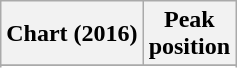<table class="wikitable plainrowheaders sortable" style="text-align:center">
<tr>
<th scope="col">Chart (2016)</th>
<th scope="col">Peak<br>position</th>
</tr>
<tr>
</tr>
<tr>
</tr>
<tr>
</tr>
</table>
